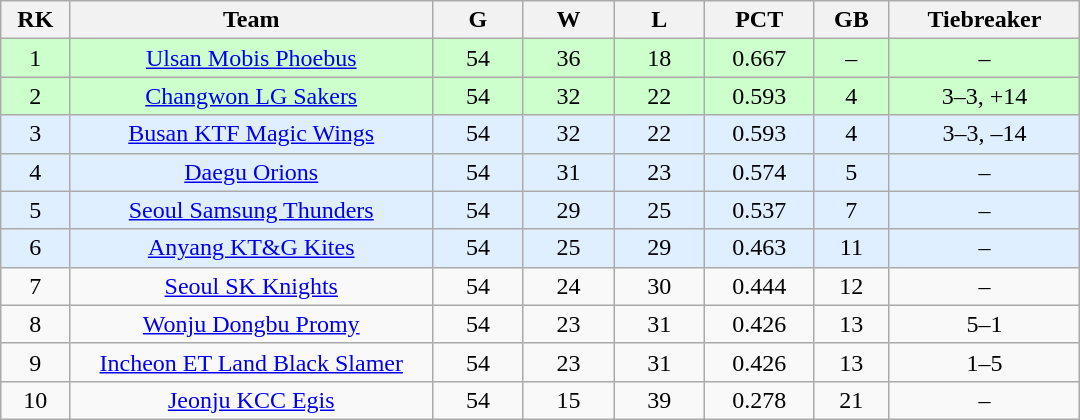<table class="wikitable" width="57%" style="text-align:center;">
<tr>
<th width=3%>RK</th>
<th width=20%>Team</th>
<th width=5%>G</th>
<th width=5%>W</th>
<th width=5%>L</th>
<th width=6%>PCT</th>
<th width=4%>GB</th>
<th width=9%>Tiebreaker</th>
</tr>
<tr align=center; bgcolor=#ccffcc>
<td>1</td>
<td><a href='#'>Ulsan Mobis Phoebus</a></td>
<td>54</td>
<td>36</td>
<td>18</td>
<td>0.667</td>
<td>–</td>
<td>–</td>
</tr>
<tr align=center; bgcolor=#ccffcc>
<td>2</td>
<td><a href='#'>Changwon LG Sakers</a></td>
<td>54</td>
<td>32</td>
<td>22</td>
<td>0.593</td>
<td>4</td>
<td>3–3, +14</td>
</tr>
<tr align=center; bgcolor=#dfefff>
<td>3</td>
<td><a href='#'>Busan KTF Magic Wings</a></td>
<td>54</td>
<td>32</td>
<td>22</td>
<td>0.593</td>
<td>4</td>
<td>3–3, –14</td>
</tr>
<tr align=center; bgcolor=#dfefff>
<td>4</td>
<td><a href='#'>Daegu Orions</a></td>
<td>54</td>
<td>31</td>
<td>23</td>
<td>0.574</td>
<td>5</td>
<td>–</td>
</tr>
<tr align=center; bgcolor=#dfefff>
<td>5</td>
<td><a href='#'>Seoul Samsung Thunders</a></td>
<td>54</td>
<td>29</td>
<td>25</td>
<td>0.537</td>
<td>7</td>
<td>–</td>
</tr>
<tr align=center; bgcolor=#dfefff>
<td>6</td>
<td><a href='#'>Anyang KT&G Kites</a></td>
<td>54</td>
<td>25</td>
<td>29</td>
<td>0.463</td>
<td>11</td>
<td>–</td>
</tr>
<tr align=center>
<td>7</td>
<td><a href='#'>Seoul SK Knights</a></td>
<td>54</td>
<td>24</td>
<td>30</td>
<td>0.444</td>
<td>12</td>
<td>–</td>
</tr>
<tr align=center>
<td>8</td>
<td><a href='#'>Wonju Dongbu Promy</a></td>
<td>54</td>
<td>23</td>
<td>31</td>
<td>0.426</td>
<td>13</td>
<td>5–1</td>
</tr>
<tr align=center>
<td>9</td>
<td><a href='#'>Incheon ET Land Black Slamer</a></td>
<td>54</td>
<td>23</td>
<td>31</td>
<td>0.426</td>
<td>13</td>
<td>1–5</td>
</tr>
<tr align=center>
<td>10</td>
<td><a href='#'>Jeonju KCC Egis</a></td>
<td>54</td>
<td>15</td>
<td>39</td>
<td>0.278</td>
<td>21</td>
<td>–</td>
</tr>
</table>
